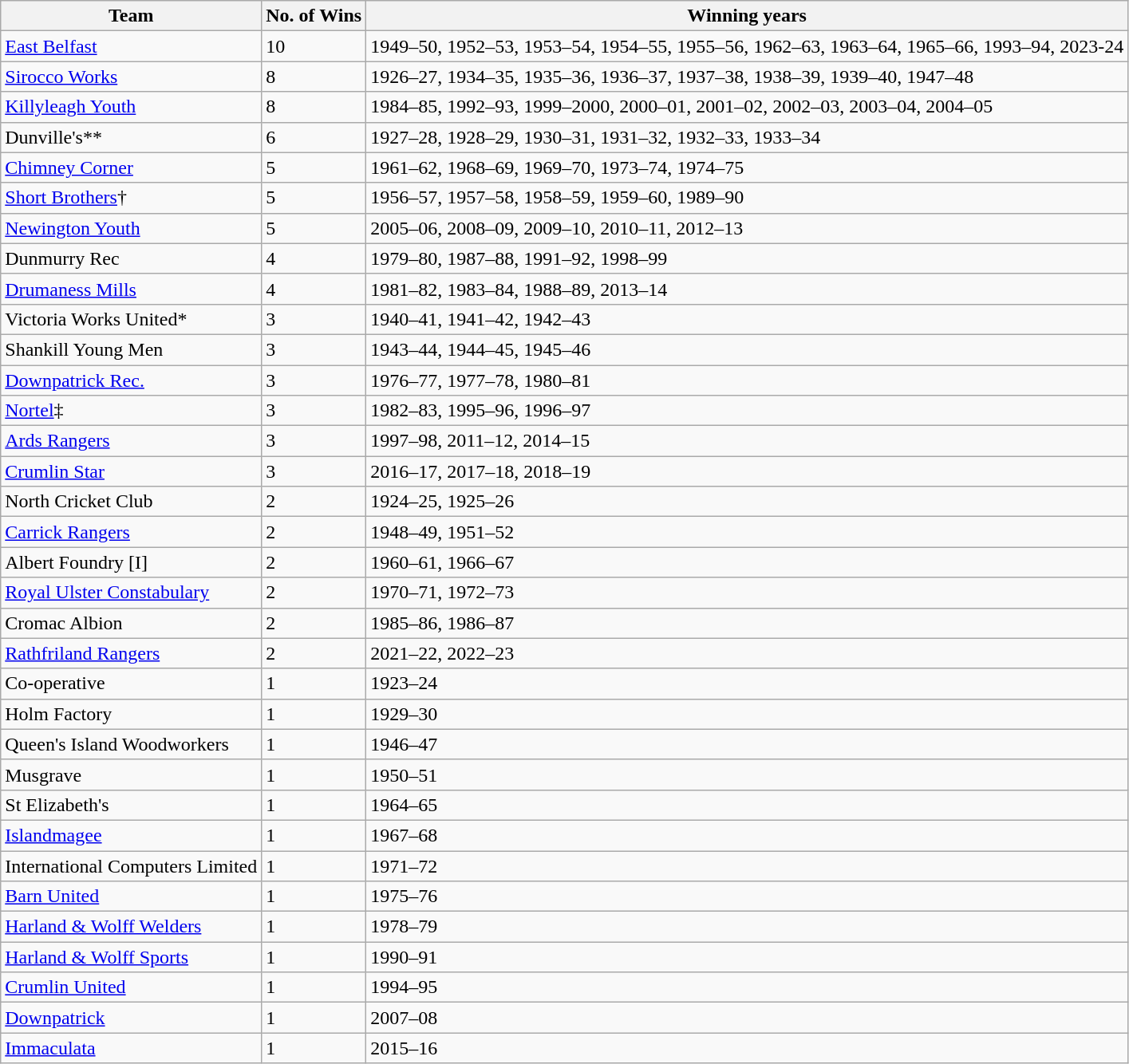<table class="wikitable">
<tr>
<th>Team</th>
<th>No. of Wins</th>
<th>Winning years</th>
</tr>
<tr>
<td><a href='#'>East Belfast</a></td>
<td>10</td>
<td>1949–50, 1952–53, 1953–54, 1954–55, 1955–56, 1962–63, 1963–64, 1965–66, 1993–94, 2023-24</td>
</tr>
<tr>
<td><a href='#'>Sirocco Works</a></td>
<td>8</td>
<td>1926–27, 1934–35, 1935–36, 1936–37, 1937–38, 1938–39, 1939–40, 1947–48</td>
</tr>
<tr>
<td><a href='#'>Killyleagh Youth</a></td>
<td>8</td>
<td>1984–85, 1992–93, 1999–2000, 2000–01, 2001–02, 2002–03, 2003–04, 2004–05</td>
</tr>
<tr>
<td>Dunville's**</td>
<td>6</td>
<td>1927–28, 1928–29, 1930–31, 1931–32, 1932–33, 1933–34</td>
</tr>
<tr>
<td><a href='#'>Chimney Corner</a></td>
<td>5</td>
<td>1961–62, 1968–69, 1969–70, 1973–74, 1974–75</td>
</tr>
<tr>
<td><a href='#'>Short Brothers</a>†</td>
<td>5</td>
<td>1956–57, 1957–58, 1958–59, 1959–60, 1989–90</td>
</tr>
<tr>
<td><a href='#'>Newington Youth</a></td>
<td>5</td>
<td>2005–06, 2008–09, 2009–10, 2010–11, 2012–13</td>
</tr>
<tr>
<td>Dunmurry Rec</td>
<td>4</td>
<td>1979–80, 1987–88, 1991–92, 1998–99</td>
</tr>
<tr>
<td><a href='#'>Drumaness Mills</a></td>
<td>4</td>
<td>1981–82, 1983–84, 1988–89, 2013–14</td>
</tr>
<tr>
<td>Victoria Works United*</td>
<td>3</td>
<td>1940–41, 1941–42, 1942–43</td>
</tr>
<tr>
<td>Shankill Young Men</td>
<td>3</td>
<td>1943–44, 1944–45, 1945–46</td>
</tr>
<tr>
<td><a href='#'>Downpatrick Rec.</a></td>
<td>3</td>
<td>1976–77, 1977–78, 1980–81</td>
</tr>
<tr>
<td><a href='#'>Nortel</a>‡</td>
<td>3</td>
<td>1982–83, 1995–96, 1996–97</td>
</tr>
<tr>
<td><a href='#'>Ards Rangers</a></td>
<td>3</td>
<td>1997–98, 2011–12, 2014–15</td>
</tr>
<tr>
<td><a href='#'>Crumlin Star</a></td>
<td>3</td>
<td>2016–17, 2017–18, 2018–19</td>
</tr>
<tr>
<td>North Cricket Club</td>
<td>2</td>
<td>1924–25, 1925–26</td>
</tr>
<tr>
<td><a href='#'>Carrick Rangers</a></td>
<td>2</td>
<td>1948–49, 1951–52</td>
</tr>
<tr>
<td>Albert Foundry [I]</td>
<td>2</td>
<td>1960–61, 1966–67</td>
</tr>
<tr>
<td><a href='#'>Royal Ulster Constabulary</a></td>
<td>2</td>
<td>1970–71, 1972–73</td>
</tr>
<tr>
<td>Cromac Albion</td>
<td>2</td>
<td>1985–86, 1986–87</td>
</tr>
<tr>
<td><a href='#'>Rathfriland Rangers</a></td>
<td>2</td>
<td>2021–22, 2022–23</td>
</tr>
<tr>
<td>Co-operative</td>
<td>1</td>
<td>1923–24</td>
</tr>
<tr>
<td>Holm Factory</td>
<td>1</td>
<td>1929–30</td>
</tr>
<tr>
<td>Queen's Island Woodworkers</td>
<td>1</td>
<td>1946–47</td>
</tr>
<tr>
<td>Musgrave</td>
<td>1</td>
<td>1950–51</td>
</tr>
<tr>
<td>St Elizabeth's</td>
<td>1</td>
<td>1964–65</td>
</tr>
<tr>
<td><a href='#'>Islandmagee</a></td>
<td>1</td>
<td>1967–68</td>
</tr>
<tr>
<td>International Computers Limited</td>
<td>1</td>
<td>1971–72</td>
</tr>
<tr>
<td><a href='#'>Barn United</a></td>
<td>1</td>
<td>1975–76</td>
</tr>
<tr>
<td><a href='#'>Harland & Wolff Welders</a></td>
<td>1</td>
<td>1978–79</td>
</tr>
<tr>
<td><a href='#'>Harland & Wolff Sports</a></td>
<td>1</td>
<td>1990–91</td>
</tr>
<tr>
<td><a href='#'>Crumlin United</a></td>
<td>1</td>
<td>1994–95</td>
</tr>
<tr>
<td><a href='#'>Downpatrick</a></td>
<td>1</td>
<td>2007–08</td>
</tr>
<tr>
<td><a href='#'>Immaculata</a></td>
<td>1</td>
<td>2015–16</td>
</tr>
</table>
